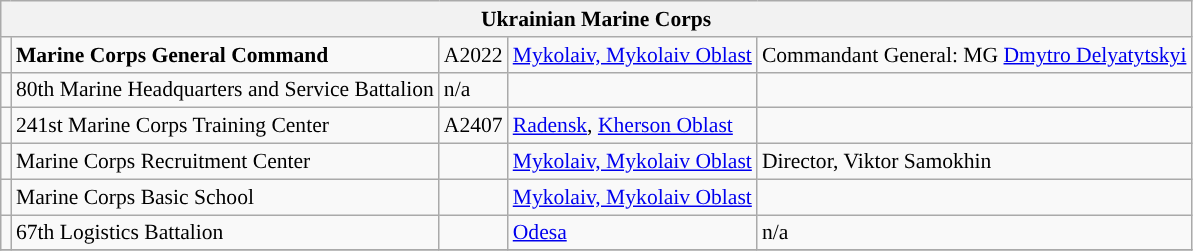<table class="wikitable" style="font-size: 90%;">
<tr align="center">
<th colspan=10 style="width: 350px;"> Ukrainian Marine Corps</th>
</tr>
<tr>
<td></td>
<td><strong>Marine Corps General Command</strong></td>
<td>A2022</td>
<td><a href='#'>Mykolaiv, Mykolaiv Oblast</a></td>
<td>Commandant General: MG <a href='#'>Dmytro Delyatytskyi</a></td>
</tr>
<tr>
<td></td>
<td>80th Marine Headquarters and Service Battalion</td>
<td>n/a</td>
<td></td>
<td></td>
</tr>
<tr>
<td></td>
<td>241st Marine Corps Training Center</td>
<td>А2407</td>
<td><a href='#'>Radensk</a>, <a href='#'>Kherson Oblast</a></td>
<td></td>
</tr>
<tr>
<td></td>
<td>Marine Corps Recruitment Center</td>
<td></td>
<td><a href='#'>Mykolaiv, Mykolaiv Oblast</a></td>
<td>Director, Viktor Samokhin</td>
</tr>
<tr>
<td></td>
<td>Marine Corps Basic School</td>
<td></td>
<td><a href='#'>Mykolaiv, Mykolaiv Oblast</a></td>
<td></td>
</tr>
<tr>
<td></td>
<td>67th Logistics Battalion</td>
<td></td>
<td><a href='#'>Odesa</a></td>
<td>n/a</td>
</tr>
<tr>
</tr>
</table>
